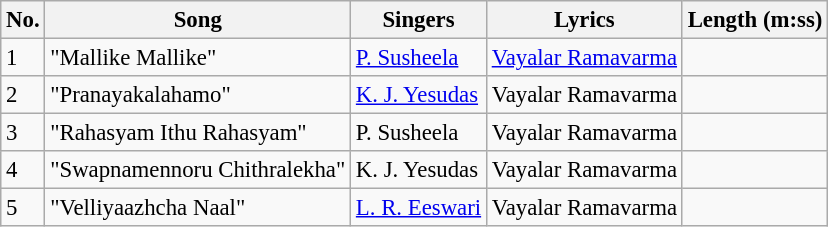<table class="wikitable" style="font-size:95%;">
<tr>
<th>No.</th>
<th>Song</th>
<th>Singers</th>
<th>Lyrics</th>
<th>Length (m:ss)</th>
</tr>
<tr>
<td>1</td>
<td>"Mallike Mallike"</td>
<td><a href='#'>P. Susheela</a></td>
<td><a href='#'>Vayalar Ramavarma</a></td>
<td></td>
</tr>
<tr>
<td>2</td>
<td>"Pranayakalahamo"</td>
<td><a href='#'>K. J. Yesudas</a></td>
<td>Vayalar Ramavarma</td>
<td></td>
</tr>
<tr>
<td>3</td>
<td>"Rahasyam Ithu Rahasyam"</td>
<td>P. Susheela</td>
<td>Vayalar Ramavarma</td>
<td></td>
</tr>
<tr>
<td>4</td>
<td>"Swapnamennoru Chithralekha"</td>
<td>K. J. Yesudas</td>
<td>Vayalar Ramavarma</td>
<td></td>
</tr>
<tr>
<td>5</td>
<td>"Velliyaazhcha Naal"</td>
<td><a href='#'>L. R. Eeswari</a></td>
<td>Vayalar Ramavarma</td>
<td></td>
</tr>
</table>
